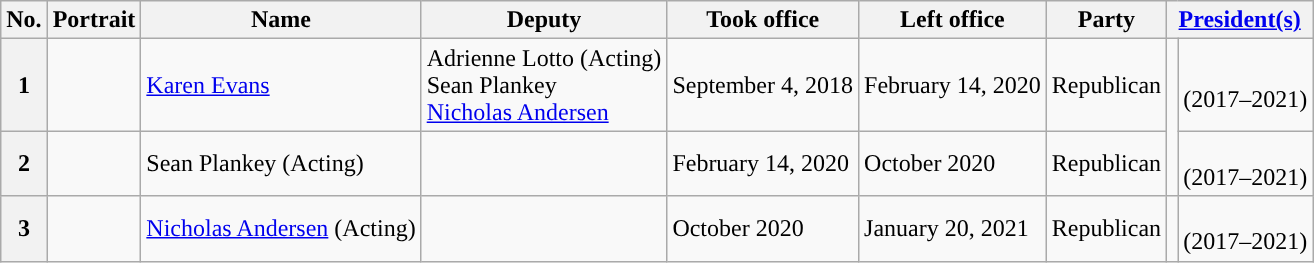<table class="wikitable">
<tr>
<th>No.</th>
<th>Portrait</th>
<th>Name</th>
<th>Deputy</th>
<th>Took office</th>
<th>Left office</th>
<th>Party</th>
<th colspan="2"><a href='#'>President(s)</a></th>
</tr>
<tr>
<th style="background: "><span>1</span></th>
<td></td>
<td><a href='#'>Karen Evans</a></td>
<td>Adrienne Lotto (Acting)<br>Sean Plankey<br><a href='#'>Nicholas Andersen</a></td>
<td>September 4, 2018</td>
<td>February 14, 2020</td>
<td>Republican</td>
<td rowspan="2" style="background: "></td>
<td><br>(2017–2021)</td>
</tr>
<tr>
<th style="background: "><span>2</span></th>
<td></td>
<td>Sean Plankey (Acting)</td>
<td></td>
<td>February 14, 2020</td>
<td>October 2020</td>
<td>Republican</td>
<td><br>(2017–2021)</td>
</tr>
<tr>
<th style="background: "><span>3</span></th>
<td></td>
<td><a href='#'>Nicholas Andersen</a> (Acting)</td>
<td></td>
<td>October 2020</td>
<td>January 20, 2021</td>
<td>Republican</td>
<td rowspan="2" style="background: "></td>
<td><br>(2017–2021)</td>
</tr>
</table>
